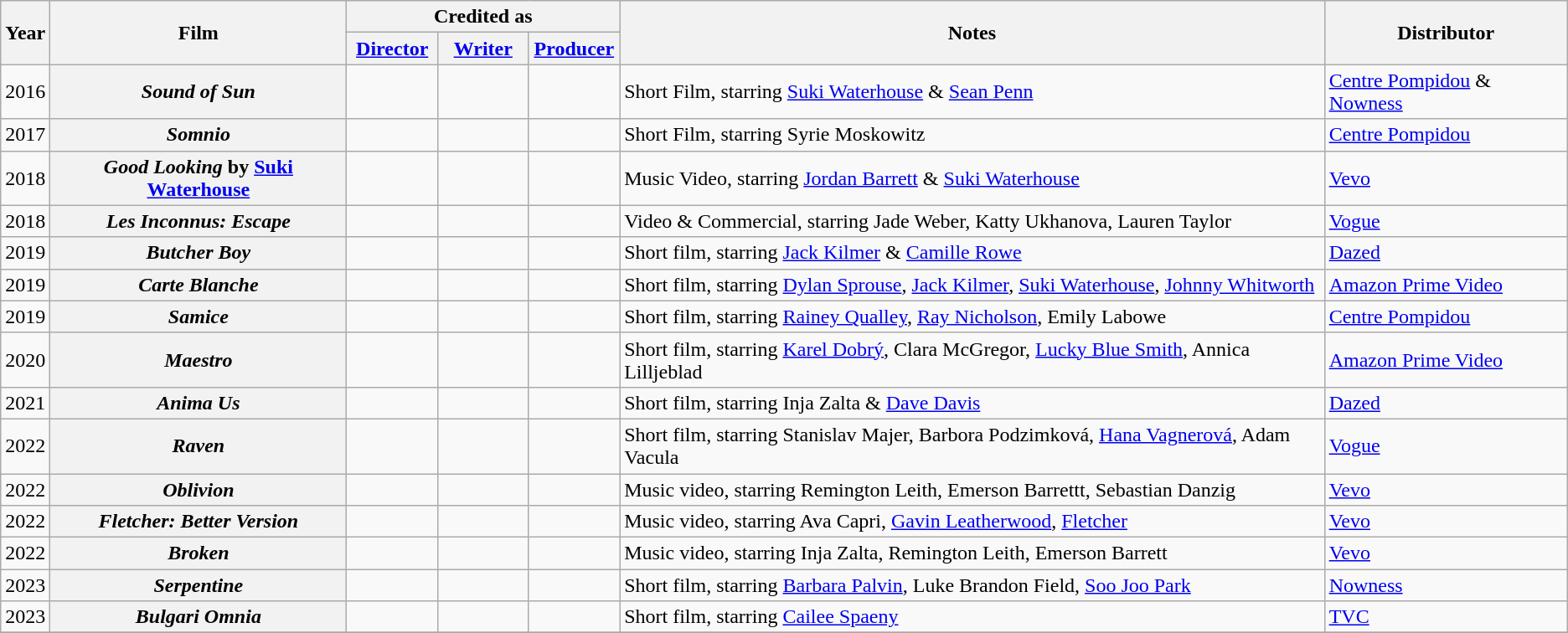<table class="wikitable plainrowheaders">
<tr>
<th scope="col" rowspan="2">Year</th>
<th scope="col" rowspan="2">Film</th>
<th scope="col" colspan="3">Credited as</th>
<th scope="col" rowspan="2" class="unsortable">Notes</th>
<th scope="col" rowspan="2">Distributor</th>
</tr>
<tr>
<th width="65"><a href='#'>Director</a></th>
<th width="65"><a href='#'>Writer</a></th>
<th width="65"><a href='#'>Producer</a></th>
</tr>
<tr>
<td>2016</td>
<th scope="row"><em>Sound of Sun</em></th>
<td></td>
<td></td>
<td></td>
<td style="text-align:left">Short Film, starring <a href='#'>Suki Waterhouse</a> & <a href='#'>Sean Penn</a></td>
<td style="text-align:left"><a href='#'>Centre Pompidou</a> & <a href='#'>Nowness</a></td>
</tr>
<tr>
<td>2017</td>
<th scope="row"><em>Somnio</em></th>
<td></td>
<td></td>
<td></td>
<td style="text-align:left">Short Film, starring Syrie Moskowitz</td>
<td style="text-align:left"><a href='#'>Centre Pompidou</a></td>
</tr>
<tr>
<td>2018</td>
<th scope="row"><em>Good Looking</em> by <a href='#'>Suki Waterhouse</a></th>
<td></td>
<td></td>
<td></td>
<td style="text-align:left">Music Video, starring <a href='#'>Jordan Barrett</a> & <a href='#'>Suki Waterhouse</a></td>
<td style="text-align:left"><a href='#'>Vevo</a></td>
</tr>
<tr>
<td>2018</td>
<th scope="row"><em>Les Inconnus: Escape</em></th>
<td></td>
<td></td>
<td></td>
<td style="text-align:left">Video & Commercial, starring Jade Weber, Katty Ukhanova, Lauren Taylor</td>
<td style="text-align:left"><a href='#'>Vogue</a></td>
</tr>
<tr>
<td>2019</td>
<th scope="row"><em>Butcher Boy</em></th>
<td></td>
<td></td>
<td></td>
<td style="text-align:left">Short film, starring <a href='#'>Jack Kilmer</a> & <a href='#'>Camille Rowe</a></td>
<td style="text-align:left"><a href='#'>Dazed</a></td>
</tr>
<tr>
<td>2019</td>
<th scope="row"><em>Carte Blanche</em></th>
<td></td>
<td></td>
<td></td>
<td style="text-align:left">Short film, starring <a href='#'>Dylan Sprouse</a>, <a href='#'>Jack Kilmer</a>, <a href='#'>Suki Waterhouse</a>, <a href='#'>Johnny Whitworth</a></td>
<td style="text-align:left"><a href='#'>Amazon Prime Video</a></td>
</tr>
<tr>
<td>2019</td>
<th scope="row"><em>Samice</em></th>
<td></td>
<td></td>
<td></td>
<td style="text-align:left">Short film, starring <a href='#'>Rainey Qualley</a>, <a href='#'>Ray Nicholson</a>, Emily Labowe</td>
<td style="text-align:left"><a href='#'>Centre Pompidou</a></td>
</tr>
<tr>
<td>2020</td>
<th scope="row"><em>Maestro</em></th>
<td></td>
<td></td>
<td></td>
<td style="text-align:left">Short film, starring <a href='#'>Karel Dobrý</a>, Clara McGregor, <a href='#'>Lucky Blue Smith</a>, Annica Lilljeblad</td>
<td style="text-align:left"><a href='#'>Amazon Prime Video</a></td>
</tr>
<tr>
<td>2021</td>
<th scope="row"><em>Anima Us</em></th>
<td></td>
<td></td>
<td></td>
<td style="text-align:left">Short film, starring Inja Zalta & <a href='#'>Dave Davis</a></td>
<td style="text-align:left"><a href='#'>Dazed</a></td>
</tr>
<tr>
<td>2022</td>
<th scope="row"><em>Raven</em></th>
<td></td>
<td></td>
<td></td>
<td style="text-align:left">Short film, starring Stanislav Majer, Barbora Podzimková, <a href='#'>Hana Vagnerová</a>, Adam Vacula</td>
<td style="text-align:left"><a href='#'>Vogue</a></td>
</tr>
<tr>
<td>2022</td>
<th scope="row"><em>Oblivion</em></th>
<td></td>
<td></td>
<td></td>
<td style="text-align:left">Music video, starring Remington Leith, Emerson Barrettt, Sebastian Danzig</td>
<td style="text-align:left"><a href='#'>Vevo</a></td>
</tr>
<tr>
<td>2022</td>
<th scope="row"><em>Fletcher: Better Version</em></th>
<td></td>
<td></td>
<td></td>
<td style="text-align:left">Music video, starring Ava Capri, <a href='#'>Gavin Leatherwood</a>, <a href='#'>Fletcher</a></td>
<td style="text-align:left"><a href='#'>Vevo</a></td>
</tr>
<tr>
<td>2022</td>
<th scope="row"><em>Broken</em></th>
<td></td>
<td></td>
<td></td>
<td style="text-align:left">Music video, starring Inja Zalta, Remington Leith, Emerson Barrett</td>
<td style="text-align:left"><a href='#'>Vevo</a></td>
</tr>
<tr>
<td>2023</td>
<th scope="row"><em>Serpentine</em></th>
<td></td>
<td></td>
<td></td>
<td style="text-align:left">Short film, starring <a href='#'>Barbara Palvin</a>, Luke Brandon Field, <a href='#'>Soo Joo Park</a></td>
<td style="text-align:left"><a href='#'>Nowness</a></td>
</tr>
<tr>
<td>2023</td>
<th scope="row"><em>Bulgari Omnia</em></th>
<td></td>
<td></td>
<td></td>
<td style="text-align:left">Short film, starring <a href='#'>Cailee Spaeny</a></td>
<td style="text-align:left"><a href='#'>TVC</a></td>
</tr>
<tr>
</tr>
</table>
